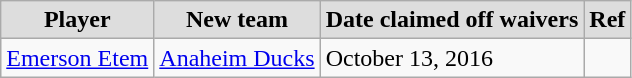<table class="wikitable">
<tr>
<th style="background:#ddd;">Player</th>
<th style="background:#ddd;">New team</th>
<th style="background:#ddd;">Date claimed off waivers</th>
<th style="background:#ddd;">Ref</th>
</tr>
<tr>
<td><a href='#'>Emerson Etem</a></td>
<td><a href='#'>Anaheim Ducks</a></td>
<td>October 13, 2016</td>
<td></td>
</tr>
</table>
